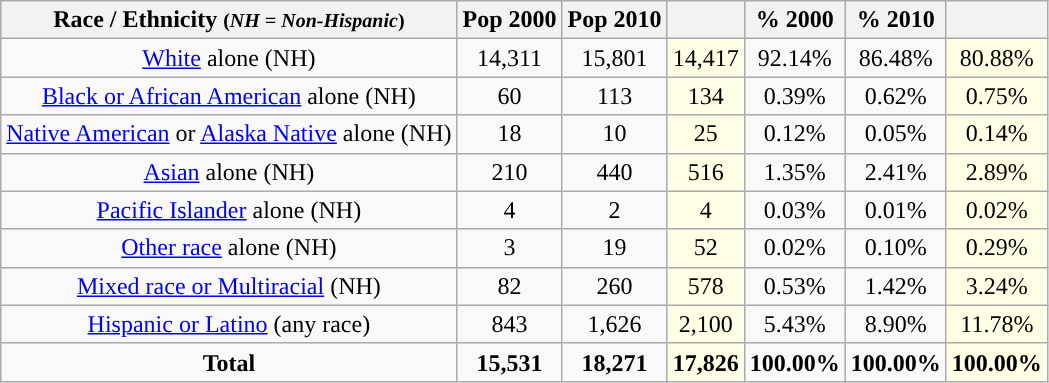<table class="wikitable" style="text-align:center;">
<tr>
<th>Race / Ethnicity <small>(<em>NH = Non-Hispanic</em>)</small></th>
<th>Pop 2000</th>
<th>Pop 2010</th>
<th></th>
<th>% 2000</th>
<th>% 2010</th>
<th></th>
</tr>
<tr>
<td><a href='#'>White</a> alone (NH)</td>
<td>14,311</td>
<td>15,801</td>
<td style='background: #ffffe6;'>14,417</td>
<td>92.14%</td>
<td>86.48%</td>
<td style='background: #ffffe6;'>80.88%</td>
</tr>
<tr>
<td><a href='#'>Black or African American</a> alone (NH)</td>
<td>60</td>
<td>113</td>
<td style='background: #ffffe6;'>134</td>
<td>0.39%</td>
<td>0.62%</td>
<td style='background: #ffffe6;'>0.75%</td>
</tr>
<tr>
<td><a href='#'>Native American</a> or <a href='#'>Alaska Native</a> alone (NH)</td>
<td>18</td>
<td>10</td>
<td style='background: #ffffe6;'>25</td>
<td>0.12%</td>
<td>0.05%</td>
<td style='background: #ffffe6;'>0.14%</td>
</tr>
<tr>
<td><a href='#'>Asian</a> alone (NH)</td>
<td>210</td>
<td>440</td>
<td style='background: #ffffe6;'>516</td>
<td>1.35%</td>
<td>2.41%</td>
<td style='background: #ffffe6;'>2.89%</td>
</tr>
<tr>
<td><a href='#'>Pacific Islander</a> alone (NH)</td>
<td>4</td>
<td>2</td>
<td style='background: #ffffe6;'>4</td>
<td>0.03%</td>
<td>0.01%</td>
<td style='background: #ffffe6;'>0.02%</td>
</tr>
<tr>
<td><a href='#'>Other race</a> alone (NH)</td>
<td>3</td>
<td>19</td>
<td style='background: #ffffe6;'>52</td>
<td>0.02%</td>
<td>0.10%</td>
<td style='background: #ffffe6;'>0.29%</td>
</tr>
<tr>
<td><a href='#'>Mixed race or Multiracial</a> (NH)</td>
<td>82</td>
<td>260</td>
<td style='background: #ffffe6;'>578</td>
<td>0.53%</td>
<td>1.42%</td>
<td style='background: #ffffe6;'>3.24%</td>
</tr>
<tr>
<td><a href='#'>Hispanic or Latino</a> (any race)</td>
<td>843</td>
<td>1,626</td>
<td style='background: #ffffe6;'>2,100</td>
<td>5.43%</td>
<td>8.90%</td>
<td style='background: #ffffe6;'>11.78%</td>
</tr>
<tr>
<td><strong>Total</strong></td>
<td><strong>15,531</strong></td>
<td><strong>18,271</strong></td>
<td style='background: #ffffe6;'><strong>17,826</strong></td>
<td><strong>100.00%</strong></td>
<td><strong>100.00%</strong></td>
<td style='background: #ffffe6;'><strong>100.00%</strong></td>
</tr>
</table>
